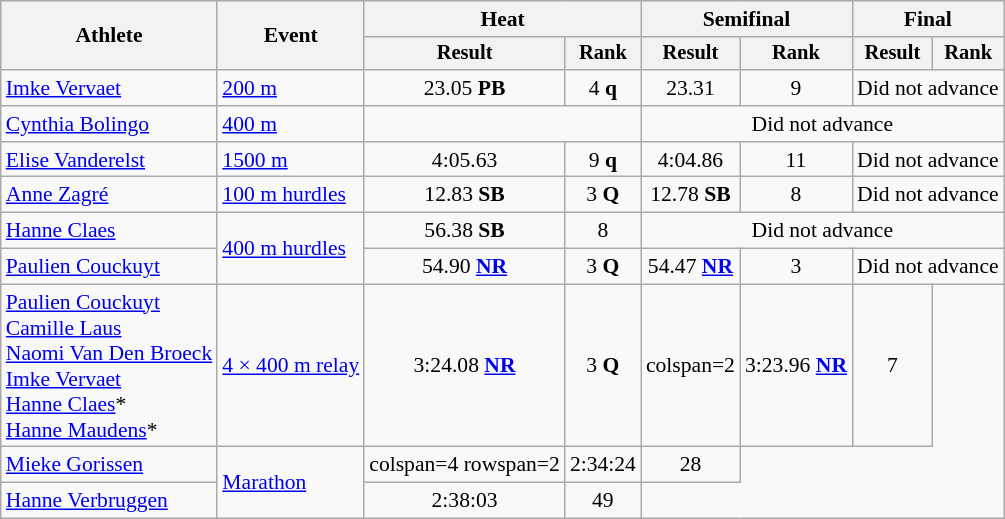<table class="wikitable" style="font-size:90%">
<tr>
<th rowspan="2">Athlete</th>
<th rowspan="2">Event</th>
<th colspan="2">Heat</th>
<th colspan="2">Semifinal</th>
<th colspan="2">Final</th>
</tr>
<tr style="font-size:95%">
<th>Result</th>
<th>Rank</th>
<th>Result</th>
<th>Rank</th>
<th>Result</th>
<th>Rank</th>
</tr>
<tr align="center">
<td align="left"><a href='#'>Imke Vervaet</a></td>
<td align="left"><a href='#'>200 m</a></td>
<td>23.05 <strong>PB</strong></td>
<td>4 <strong>q</strong></td>
<td>23.31</td>
<td>9</td>
<td colspan="2">Did not advance</td>
</tr>
<tr align=center>
<td align=left><a href='#'>Cynthia Bolingo</a></td>
<td align=left><a href='#'>400 m</a></td>
<td colspan=2></td>
<td colspan=4>Did not advance</td>
</tr>
<tr align="center">
<td align="left"><a href='#'>Elise Vanderelst</a></td>
<td align="left"><a href='#'>1500 m</a></td>
<td>4:05.63</td>
<td>9 <strong>q</strong></td>
<td>4:04.86</td>
<td>11</td>
<td colspan="2">Did not advance</td>
</tr>
<tr align=center>
<td align=left><a href='#'>Anne Zagré</a></td>
<td align=left><a href='#'>100 m hurdles</a></td>
<td>12.83 <strong>SB</strong></td>
<td>3 <strong>Q</strong></td>
<td>12.78 <strong>SB</strong></td>
<td>8</td>
<td colspan=2>Did not advance</td>
</tr>
<tr align="center">
<td align="left"><a href='#'>Hanne Claes</a></td>
<td rowspan="2" align="left"><a href='#'>400 m hurdles</a></td>
<td>56.38 <strong>SB</strong></td>
<td>8</td>
<td colspan="4">Did not advance</td>
</tr>
<tr align="center">
<td align="left"><a href='#'>Paulien Couckuyt</a></td>
<td>54.90 <strong><a href='#'>NR</a></strong></td>
<td>3 <strong>Q</strong></td>
<td>54.47 <strong><a href='#'>NR</a></strong></td>
<td>3</td>
<td colspan="2">Did not advance</td>
</tr>
<tr align=center>
<td align=left><a href='#'>Paulien Couckuyt</a><br><a href='#'>Camille Laus</a><br><a href='#'>Naomi Van Den Broeck</a><br><a href='#'>Imke Vervaet</a><br><a href='#'>Hanne Claes</a>*<br><a href='#'>Hanne Maudens</a>*</td>
<td align=left><a href='#'>4 × 400 m relay</a></td>
<td>3:24.08 <strong><a href='#'>NR</a></strong></td>
<td>3 <strong>Q</strong></td>
<td>colspan=2 </td>
<td>3:23.96 <strong><a href='#'>NR</a></strong></td>
<td>7</td>
</tr>
<tr align="center">
<td align="left"><a href='#'>Mieke Gorissen</a></td>
<td rowspan="2" align="left"><a href='#'>Marathon</a></td>
<td>colspan=4 rowspan=2 </td>
<td>2:34:24</td>
<td>28</td>
</tr>
<tr align="center">
<td align="left"><a href='#'>Hanne Verbruggen</a></td>
<td>2:38:03</td>
<td>49</td>
</tr>
</table>
